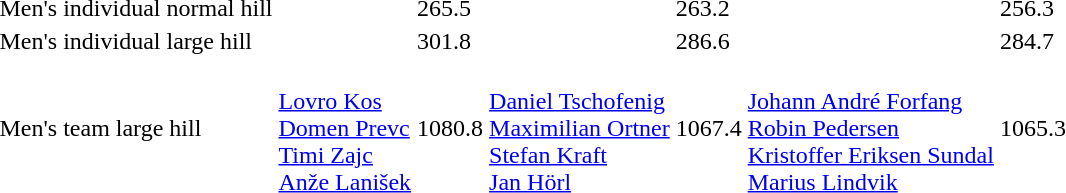<table>
<tr>
<td>Men's individual normal hill<br></td>
<td></td>
<td>265.5</td>
<td></td>
<td>263.2</td>
<td></td>
<td>256.3</td>
</tr>
<tr>
<td>Men's individual large hill<br></td>
<td></td>
<td>301.8</td>
<td></td>
<td>286.6</td>
<td></td>
<td>284.7</td>
</tr>
<tr>
<td>Men's team large hill<br></td>
<td><br><a href='#'>Lovro Kos</a><br><a href='#'>Domen Prevc</a><br><a href='#'>Timi Zajc</a><br><a href='#'>Anže Lanišek</a></td>
<td>1080.8</td>
<td><br><a href='#'>Daniel Tschofenig</a><br><a href='#'>Maximilian Ortner</a><br><a href='#'>Stefan Kraft</a><br><a href='#'>Jan Hörl</a></td>
<td>1067.4</td>
<td><br><a href='#'>Johann André Forfang</a><br><a href='#'>Robin Pedersen</a><br><a href='#'>Kristoffer Eriksen Sundal</a><br><a href='#'>Marius Lindvik</a></td>
<td>1065.3</td>
</tr>
</table>
